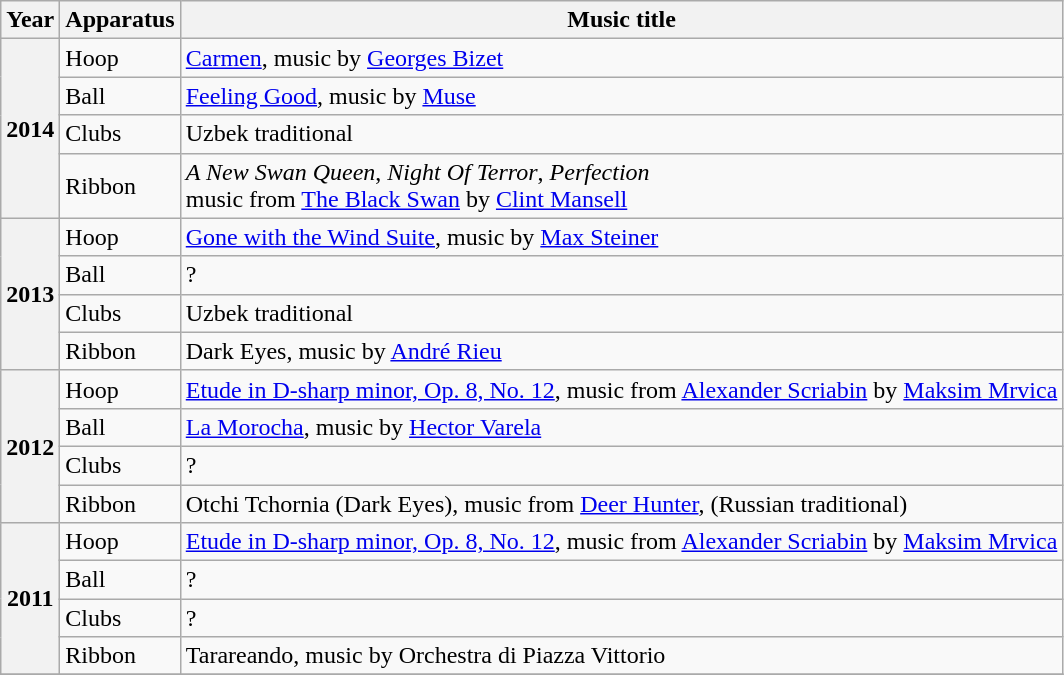<table class="wikitable plainrowheaders">
<tr>
<th scope=col>Year</th>
<th scope=col>Apparatus</th>
<th scope=col>Music title</th>
</tr>
<tr>
<th scope=row rowspan=4>2014</th>
<td>Hoop</td>
<td><a href='#'>Carmen</a>, music by <a href='#'>Georges Bizet</a></td>
</tr>
<tr>
<td>Ball</td>
<td><a href='#'>Feeling Good</a>, music by <a href='#'>Muse</a></td>
</tr>
<tr>
<td>Clubs</td>
<td>Uzbek traditional</td>
</tr>
<tr>
<td>Ribbon</td>
<td><em>A New Swan Queen</em>, <em>Night Of Terror</em>, <em>Perfection</em> <br> music from <a href='#'>The Black Swan</a> by <a href='#'>Clint Mansell</a></td>
</tr>
<tr>
<th scope=row rowspan=4>2013</th>
<td>Hoop</td>
<td><a href='#'>Gone with the Wind Suite</a>, music by <a href='#'>Max Steiner</a></td>
</tr>
<tr>
<td>Ball</td>
<td>?</td>
</tr>
<tr>
<td>Clubs</td>
<td>Uzbek traditional</td>
</tr>
<tr>
<td>Ribbon</td>
<td>Dark Eyes, music by <a href='#'>André Rieu</a></td>
</tr>
<tr>
<th scope=row rowspan=4>2012</th>
<td>Hoop</td>
<td><a href='#'>Etude in D-sharp minor, Op. 8, No. 12</a>, music from <a href='#'>Alexander Scriabin</a> by <a href='#'>Maksim Mrvica</a></td>
</tr>
<tr>
<td>Ball</td>
<td><a href='#'>La Morocha</a>, music by <a href='#'>Hector Varela</a></td>
</tr>
<tr>
<td>Clubs</td>
<td>?</td>
</tr>
<tr>
<td>Ribbon</td>
<td>Otchi Tchornia (Dark Eyes), music from <a href='#'>Deer Hunter</a>, (Russian traditional)</td>
</tr>
<tr>
<th scope=row rowspan=4>2011</th>
<td>Hoop</td>
<td><a href='#'>Etude in D-sharp minor, Op. 8, No. 12</a>, music from <a href='#'>Alexander Scriabin</a> by <a href='#'>Maksim Mrvica</a></td>
</tr>
<tr>
<td>Ball</td>
<td>?</td>
</tr>
<tr>
<td>Clubs</td>
<td>?</td>
</tr>
<tr>
<td>Ribbon</td>
<td>Tarareando, music by Orchestra di Piazza Vittorio</td>
</tr>
<tr>
</tr>
</table>
